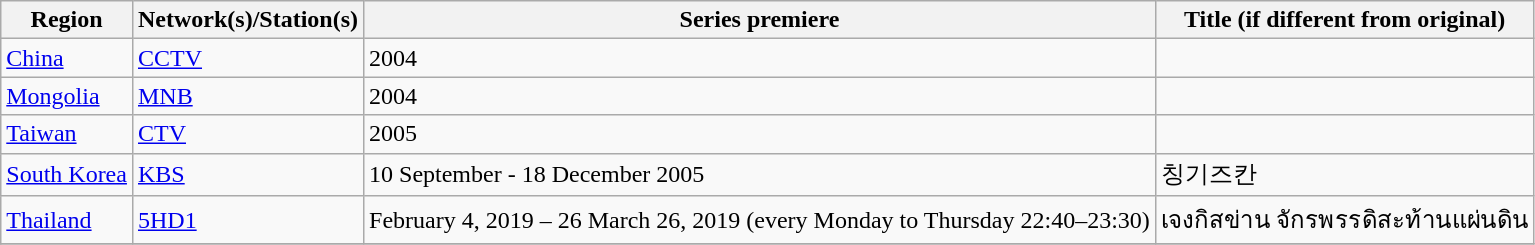<table class="sortable wikitable">
<tr>
<th>Region</th>
<th>Network(s)/Station(s)</th>
<th>Series premiere</th>
<th>Title (if different from original)</th>
</tr>
<tr>
<td><a href='#'>China</a></td>
<td><a href='#'>CCTV</a></td>
<td>2004</td>
<td></td>
</tr>
<tr>
<td><a href='#'>Mongolia</a></td>
<td><a href='#'>MNB</a></td>
<td>2004</td>
<td></td>
</tr>
<tr>
<td><a href='#'>Taiwan</a></td>
<td><a href='#'>CTV</a></td>
<td>2005</td>
<td></td>
</tr>
<tr>
<td><a href='#'>South Korea</a></td>
<td><a href='#'>KBS</a></td>
<td>10 September - 18 December 2005</td>
<td>칭기즈칸</td>
</tr>
<tr>
<td><a href='#'>Thailand</a></td>
<td><a href='#'>5HD1</a></td>
<td>February 4, 2019 – 26 March 26, 2019 (every Monday to Thursday 22:40–23:30)</td>
<td>เจงกิสข่าน จักรพรรดิสะท้านแผ่นดิน</td>
</tr>
<tr>
</tr>
</table>
